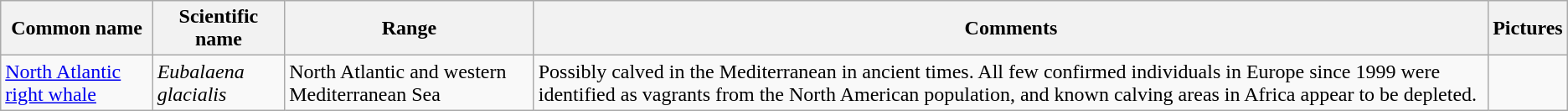<table class="wikitable">
<tr>
<th>Common name</th>
<th>Scientific name</th>
<th>Range</th>
<th class="unsortable">Comments</th>
<th class="unsortable">Pictures</th>
</tr>
<tr>
<td><a href='#'>North Atlantic right whale</a></td>
<td><em>Eubalaena glacialis</em></td>
<td>North Atlantic and western Mediterranean Sea</td>
<td>Possibly calved in the Mediterranean in ancient times. All few confirmed individuals in Europe since 1999 were identified as vagrants from the North American population, and known calving areas in Africa appear to be depleted.</td>
<td></td>
</tr>
</table>
